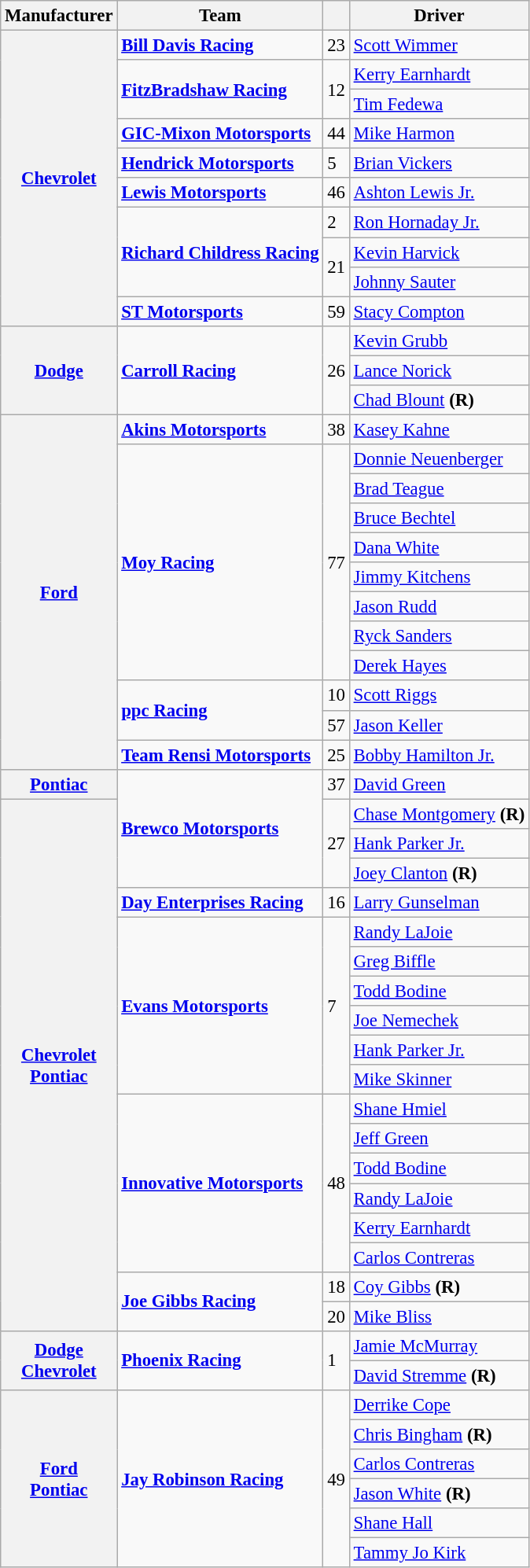<table class="wikitable" style="font-size: 95%;">
<tr>
<th>Manufacturer</th>
<th>Team</th>
<th></th>
<th>Driver</th>
</tr>
<tr>
<th rowspan=10><a href='#'>Chevrolet</a></th>
<td><strong><a href='#'>Bill Davis Racing</a></strong></td>
<td>23</td>
<td><a href='#'>Scott Wimmer</a></td>
</tr>
<tr>
<td rowspan=2><strong><a href='#'>FitzBradshaw Racing</a></strong></td>
<td rowspan=2>12</td>
<td><a href='#'>Kerry Earnhardt</a> <small></small></td>
</tr>
<tr>
<td><a href='#'>Tim Fedewa</a> <small></small></td>
</tr>
<tr>
<td><strong><a href='#'>GIC-Mixon Motorsports</a></strong></td>
<td>44</td>
<td><a href='#'>Mike Harmon</a></td>
</tr>
<tr>
<td><strong><a href='#'>Hendrick Motorsports</a></strong></td>
<td>5</td>
<td><a href='#'>Brian Vickers</a></td>
</tr>
<tr>
<td><strong><a href='#'>Lewis Motorsports</a></strong></td>
<td>46</td>
<td><a href='#'>Ashton Lewis Jr.</a></td>
</tr>
<tr>
<td rowspan=3><strong><a href='#'>Richard Childress Racing</a></strong></td>
<td>2</td>
<td><a href='#'>Ron Hornaday Jr.</a></td>
</tr>
<tr>
<td rowspan=2>21</td>
<td><a href='#'>Kevin Harvick</a> <small></small></td>
</tr>
<tr>
<td><a href='#'>Johnny Sauter</a> <small></small></td>
</tr>
<tr>
<td><strong><a href='#'>ST Motorsports</a></strong></td>
<td>59</td>
<td><a href='#'>Stacy Compton</a></td>
</tr>
<tr>
<th rowspan=3><a href='#'>Dodge</a></th>
<td rowspan=3><strong><a href='#'>Carroll Racing</a></strong></td>
<td rowspan=3>26</td>
<td><a href='#'>Kevin Grubb</a> <small></small></td>
</tr>
<tr>
<td><a href='#'>Lance Norick</a> <small></small></td>
</tr>
<tr>
<td><a href='#'>Chad Blount</a> <strong>(R)</strong> <small></small></td>
</tr>
<tr>
<th rowspan=12><a href='#'>Ford</a></th>
<td><strong><a href='#'>Akins Motorsports</a></strong></td>
<td>38</td>
<td><a href='#'>Kasey Kahne</a></td>
</tr>
<tr>
<td rowspan=8><strong><a href='#'>Moy Racing</a></strong></td>
<td rowspan=8>77</td>
<td><a href='#'>Donnie Neuenberger</a> <small></small></td>
</tr>
<tr>
<td><a href='#'>Brad Teague</a> <small></small></td>
</tr>
<tr>
<td><a href='#'>Bruce Bechtel</a> <small></small></td>
</tr>
<tr>
<td><a href='#'>Dana White</a> <small></small></td>
</tr>
<tr>
<td><a href='#'>Jimmy Kitchens</a> <small></small></td>
</tr>
<tr>
<td><a href='#'>Jason Rudd</a> <small></small></td>
</tr>
<tr>
<td><a href='#'>Ryck Sanders</a> <small></small></td>
</tr>
<tr>
<td><a href='#'>Derek Hayes</a> <small></small></td>
</tr>
<tr>
<td rowspan=2><strong><a href='#'>ppc Racing</a></strong></td>
<td>10</td>
<td><a href='#'>Scott Riggs</a></td>
</tr>
<tr>
<td>57</td>
<td><a href='#'>Jason Keller</a></td>
</tr>
<tr>
<td><strong><a href='#'>Team Rensi Motorsports</a></strong></td>
<td>25</td>
<td><a href='#'>Bobby Hamilton Jr.</a></td>
</tr>
<tr>
<th><a href='#'>Pontiac</a></th>
<td rowspan=4><strong><a href='#'>Brewco Motorsports</a></strong></td>
<td>37</td>
<td><a href='#'>David Green</a></td>
</tr>
<tr>
<th rowspan=18><a href='#'>Chevrolet</a><br><a href='#'>Pontiac</a></th>
<td rowspan=3>27</td>
<td><a href='#'>Chase Montgomery</a> <strong>(R)</strong> <small></small></td>
</tr>
<tr>
<td><a href='#'>Hank Parker Jr.</a> <small></small></td>
</tr>
<tr>
<td><a href='#'>Joey Clanton</a> <strong>(R)</strong> <small></small></td>
</tr>
<tr>
<td><strong><a href='#'>Day Enterprises Racing</a></strong></td>
<td>16</td>
<td><a href='#'>Larry Gunselman</a></td>
</tr>
<tr>
<td rowspan=6><strong><a href='#'>Evans Motorsports</a></strong></td>
<td rowspan=6>7</td>
<td><a href='#'>Randy LaJoie</a> <small></small></td>
</tr>
<tr>
<td><a href='#'>Greg Biffle</a> <small></small></td>
</tr>
<tr>
<td><a href='#'>Todd Bodine</a> <small></small></td>
</tr>
<tr>
<td><a href='#'>Joe Nemechek</a> <small></small></td>
</tr>
<tr>
<td><a href='#'>Hank Parker Jr.</a> <small></small></td>
</tr>
<tr>
<td><a href='#'>Mike Skinner</a> <small></small></td>
</tr>
<tr>
<td rowspan=6><strong><a href='#'>Innovative Motorsports</a></strong></td>
<td rowspan=6>48</td>
<td><a href='#'>Shane Hmiel</a> <small></small></td>
</tr>
<tr>
<td><a href='#'>Jeff Green</a> <small></small></td>
</tr>
<tr>
<td><a href='#'>Todd Bodine</a> <small></small></td>
</tr>
<tr>
<td><a href='#'>Randy LaJoie</a> <small></small></td>
</tr>
<tr>
<td><a href='#'>Kerry Earnhardt</a> <small></small></td>
</tr>
<tr>
<td><a href='#'>Carlos Contreras</a> <small></small></td>
</tr>
<tr>
<td rowspan=2><strong><a href='#'>Joe Gibbs Racing</a></strong></td>
<td>18</td>
<td><a href='#'>Coy Gibbs</a> <strong>(R)</strong></td>
</tr>
<tr>
<td>20</td>
<td><a href='#'>Mike Bliss</a></td>
</tr>
<tr>
<th rowspan=2><a href='#'>Dodge</a><br><a href='#'>Chevrolet</a></th>
<td rowspan=2><strong><a href='#'>Phoenix Racing</a></strong></td>
<td rowspan=2>1</td>
<td><a href='#'>Jamie McMurray</a> <small></small></td>
</tr>
<tr>
<td><a href='#'>David Stremme</a> <strong>(R)</strong> <small></small></td>
</tr>
<tr>
<th rowspan=6><a href='#'>Ford</a><br><a href='#'>Pontiac</a></th>
<td rowspan=6><strong><a href='#'>Jay Robinson Racing</a></strong></td>
<td rowspan=6>49</td>
<td><a href='#'>Derrike Cope</a> <small></small></td>
</tr>
<tr>
<td><a href='#'>Chris Bingham</a> <strong>(R)</strong> <small></small></td>
</tr>
<tr>
<td><a href='#'>Carlos Contreras</a> <small></small></td>
</tr>
<tr>
<td><a href='#'>Jason White</a> <strong>(R)</strong> <small></small></td>
</tr>
<tr>
<td><a href='#'>Shane Hall</a> <small></small></td>
</tr>
<tr>
<td><a href='#'>Tammy Jo Kirk</a> <small></small></td>
</tr>
</table>
